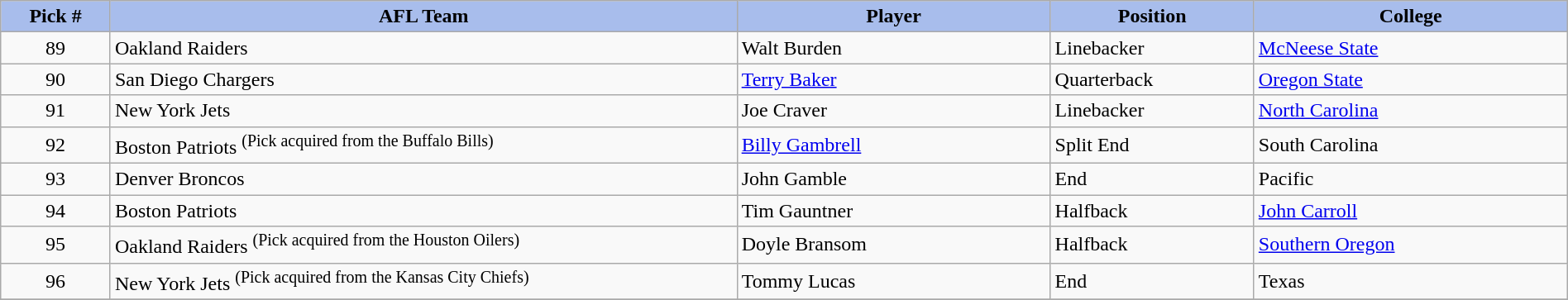<table class="wikitable sortable sortable" style="width: 100%">
<tr>
<th style="background:#A8BDEC;" width=7%>Pick #</th>
<th width=40% style="background:#A8BDEC;">AFL Team</th>
<th width=20% style="background:#A8BDEC;">Player</th>
<th width=13% style="background:#A8BDEC;">Position</th>
<th style="background:#A8BDEC;">College</th>
</tr>
<tr>
<td align=center>89</td>
<td>Oakland Raiders</td>
<td>Walt Burden</td>
<td>Linebacker</td>
<td><a href='#'>McNeese State</a></td>
</tr>
<tr>
<td align=center>90</td>
<td>San Diego Chargers</td>
<td><a href='#'>Terry Baker</a></td>
<td>Quarterback</td>
<td><a href='#'>Oregon State</a></td>
</tr>
<tr>
<td align=center>91</td>
<td>New York Jets</td>
<td>Joe Craver</td>
<td>Linebacker</td>
<td><a href='#'>North Carolina</a></td>
</tr>
<tr>
<td align=center>92</td>
<td>Boston Patriots <sup>(Pick acquired from the Buffalo Bills)</sup></td>
<td><a href='#'>Billy Gambrell</a></td>
<td>Split End</td>
<td>South Carolina</td>
</tr>
<tr>
<td align=center>93</td>
<td>Denver Broncos</td>
<td>John Gamble</td>
<td>End</td>
<td>Pacific</td>
</tr>
<tr>
<td align=center>94</td>
<td>Boston Patriots</td>
<td>Tim Gauntner</td>
<td>Halfback</td>
<td><a href='#'>John Carroll</a></td>
</tr>
<tr>
<td align=center>95</td>
<td>Oakland Raiders <sup>(Pick acquired from the Houston Oilers)</sup></td>
<td>Doyle Bransom</td>
<td>Halfback</td>
<td><a href='#'>Southern Oregon</a></td>
</tr>
<tr>
<td align=center>96</td>
<td>New York Jets <sup>(Pick acquired from the Kansas City Chiefs)</sup></td>
<td>Tommy Lucas</td>
<td>End</td>
<td>Texas</td>
</tr>
<tr>
</tr>
</table>
